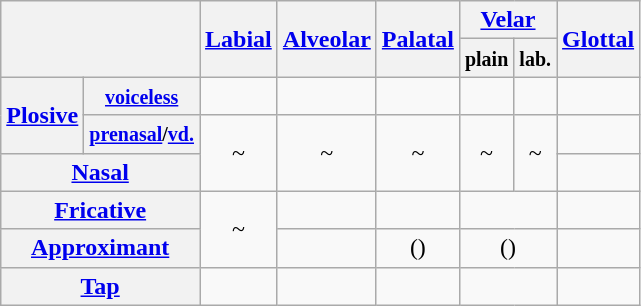<table class="wikitable" style="text-align:center">
<tr>
<th colspan="2" rowspan="2"></th>
<th rowspan="2"><a href='#'>Labial</a></th>
<th rowspan="2"><a href='#'>Alveolar</a></th>
<th rowspan="2"><a href='#'>Palatal</a></th>
<th colspan="2"><a href='#'>Velar</a></th>
<th rowspan="2"><a href='#'>Glottal</a></th>
</tr>
<tr>
<th><small>plain</small></th>
<th><small>lab.</small></th>
</tr>
<tr>
<th rowspan="2"><a href='#'>Plosive</a></th>
<th><small><a href='#'>voiceless</a></small></th>
<td></td>
<td></td>
<td></td>
<td></td>
<td></td>
<td></td>
</tr>
<tr>
<th><small><a href='#'>prenasal</a>/<a href='#'>vd.</a></small></th>
<td rowspan="2"> ~ </td>
<td rowspan="2"> ~ </td>
<td rowspan="2"> ~ </td>
<td rowspan="2"> ~ </td>
<td rowspan="2"> ~ </td>
<td></td>
</tr>
<tr>
<th colspan="2"><a href='#'>Nasal</a></th>
<td></td>
</tr>
<tr>
<th colspan="2"><a href='#'>Fricative</a></th>
<td rowspan="2"> ~ </td>
<td></td>
<td></td>
<td colspan="2"></td>
<td></td>
</tr>
<tr>
<th colspan="2"><a href='#'>Approximant</a></th>
<td></td>
<td>()</td>
<td colspan="2">()</td>
<td></td>
</tr>
<tr>
<th colspan="2"><a href='#'>Tap</a></th>
<td></td>
<td></td>
<td></td>
<td colspan="2"></td>
<td></td>
</tr>
</table>
